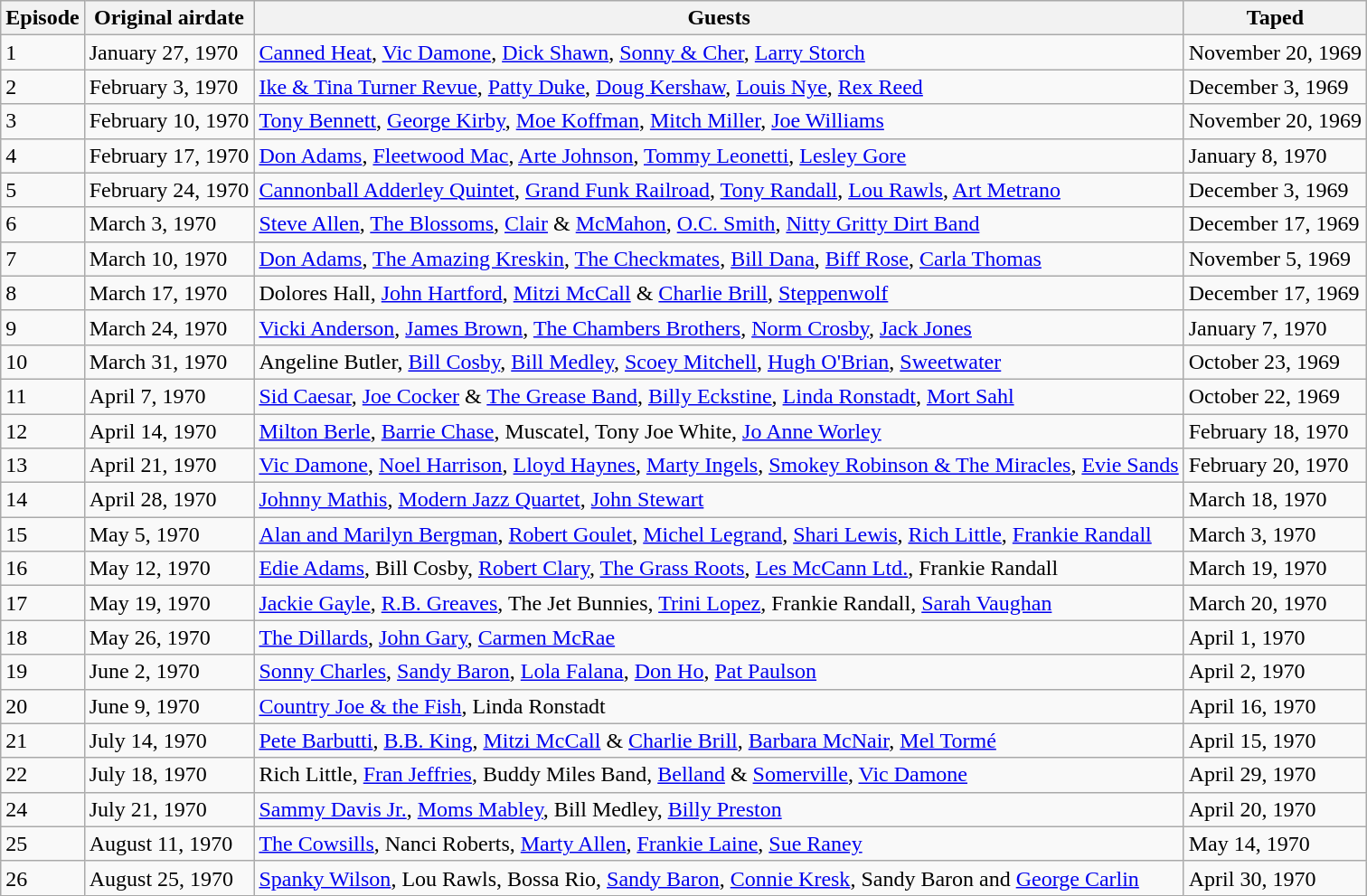<table class="wikitable">
<tr>
<th>Episode</th>
<th>Original airdate</th>
<th>Guests</th>
<th>Taped</th>
</tr>
<tr>
<td>1</td>
<td>January 27, 1970</td>
<td><a href='#'>Canned Heat</a>, <a href='#'>Vic Damone</a>, <a href='#'>Dick Shawn</a>, <a href='#'>Sonny & Cher</a>, <a href='#'>Larry Storch</a></td>
<td>November 20, 1969</td>
</tr>
<tr>
<td>2</td>
<td>February 3, 1970</td>
<td><a href='#'>Ike & Tina Turner Revue</a>, <a href='#'>Patty Duke</a>, <a href='#'>Doug Kershaw</a>, <a href='#'>Louis Nye</a>, <a href='#'>Rex Reed</a></td>
<td>December 3, 1969</td>
</tr>
<tr>
<td>3</td>
<td>February 10, 1970</td>
<td><a href='#'>Tony Bennett</a>, <a href='#'>George Kirby</a>, <a href='#'>Moe Koffman</a>, <a href='#'>Mitch Miller</a>, <a href='#'>Joe Williams</a></td>
<td>November 20, 1969</td>
</tr>
<tr>
<td>4</td>
<td>February 17, 1970</td>
<td><a href='#'>Don Adams</a>, <a href='#'>Fleetwood Mac</a>, <a href='#'>Arte Johnson</a>, <a href='#'>Tommy Leonetti</a>, <a href='#'>Lesley Gore</a></td>
<td>January 8, 1970</td>
</tr>
<tr>
<td>5</td>
<td>February 24, 1970</td>
<td><a href='#'>Cannonball Adderley Quintet</a>, <a href='#'>Grand Funk Railroad</a>, <a href='#'>Tony Randall</a>, <a href='#'>Lou Rawls</a>, <a href='#'>Art Metrano</a></td>
<td>December 3, 1969</td>
</tr>
<tr>
<td>6</td>
<td>March 3, 1970</td>
<td><a href='#'>Steve Allen</a>, <a href='#'>The Blossoms</a>, <a href='#'>Clair</a> & <a href='#'>McMahon</a>, <a href='#'>O.C. Smith</a>, <a href='#'>Nitty Gritty Dirt Band</a></td>
<td>December 17, 1969</td>
</tr>
<tr>
<td>7</td>
<td>March 10, 1970</td>
<td><a href='#'>Don Adams</a>, <a href='#'>The Amazing Kreskin</a>, <a href='#'>The Checkmates</a>, <a href='#'>Bill Dana</a>, <a href='#'>Biff Rose</a>, <a href='#'>Carla Thomas</a></td>
<td>November 5, 1969</td>
</tr>
<tr>
<td>8</td>
<td>March 17, 1970</td>
<td>Dolores Hall, <a href='#'>John Hartford</a>, <a href='#'>Mitzi McCall</a> & <a href='#'>Charlie Brill</a>, <a href='#'>Steppenwolf</a></td>
<td>December 17, 1969</td>
</tr>
<tr>
<td>9</td>
<td>March 24, 1970</td>
<td><a href='#'>Vicki Anderson</a>, <a href='#'>James Brown</a>, <a href='#'>The Chambers Brothers</a>, <a href='#'>Norm Crosby</a>, <a href='#'>Jack Jones</a></td>
<td>January 7, 1970</td>
</tr>
<tr>
<td>10</td>
<td>March 31, 1970</td>
<td>Angeline Butler, <a href='#'>Bill Cosby</a>, <a href='#'>Bill Medley</a>, <a href='#'>Scoey Mitchell</a>, <a href='#'>Hugh O'Brian</a>, <a href='#'>Sweetwater</a></td>
<td>October 23, 1969</td>
</tr>
<tr>
<td>11</td>
<td>April 7, 1970</td>
<td><a href='#'>Sid Caesar</a>, <a href='#'>Joe Cocker</a> & <a href='#'>The Grease Band</a>, <a href='#'>Billy Eckstine</a>, <a href='#'>Linda Ronstadt</a>, <a href='#'>Mort Sahl</a></td>
<td>October 22, 1969</td>
</tr>
<tr>
<td>12</td>
<td>April 14, 1970</td>
<td><a href='#'>Milton Berle</a>, <a href='#'>Barrie Chase</a>, Muscatel, Tony Joe White, <a href='#'>Jo Anne Worley</a></td>
<td>February 18, 1970</td>
</tr>
<tr>
<td>13</td>
<td>April 21, 1970</td>
<td><a href='#'>Vic Damone</a>, <a href='#'>Noel Harrison</a>, <a href='#'>Lloyd Haynes</a>, <a href='#'>Marty Ingels</a>, <a href='#'>Smokey Robinson & The Miracles</a>, <a href='#'>Evie Sands</a></td>
<td>February 20, 1970</td>
</tr>
<tr>
<td>14</td>
<td>April 28, 1970</td>
<td><a href='#'>Johnny Mathis</a>, <a href='#'>Modern Jazz Quartet</a>, <a href='#'>John Stewart</a></td>
<td>March 18, 1970</td>
</tr>
<tr>
<td>15</td>
<td>May 5, 1970</td>
<td><a href='#'>Alan and Marilyn Bergman</a>, <a href='#'>Robert Goulet</a>, <a href='#'>Michel Legrand</a>, <a href='#'>Shari Lewis</a>, <a href='#'>Rich Little</a>, <a href='#'>Frankie Randall</a></td>
<td>March 3, 1970</td>
</tr>
<tr>
<td>16</td>
<td>May 12, 1970</td>
<td><a href='#'>Edie Adams</a>, Bill Cosby, <a href='#'>Robert Clary</a>, <a href='#'>The Grass Roots</a>, <a href='#'>Les McCann Ltd.</a>, Frankie Randall</td>
<td>March 19, 1970</td>
</tr>
<tr>
<td>17</td>
<td>May 19, 1970</td>
<td><a href='#'>Jackie Gayle</a>, <a href='#'>R.B. Greaves</a>, The Jet Bunnies, <a href='#'>Trini Lopez</a>, Frankie Randall, <a href='#'>Sarah Vaughan</a></td>
<td>March 20, 1970</td>
</tr>
<tr>
<td>18</td>
<td>May 26, 1970</td>
<td><a href='#'>The Dillards</a>, <a href='#'>John Gary</a>, <a href='#'>Carmen McRae</a></td>
<td>April 1, 1970</td>
</tr>
<tr>
<td>19</td>
<td>June 2, 1970</td>
<td><a href='#'>Sonny Charles</a>, <a href='#'>Sandy Baron</a>, <a href='#'>Lola Falana</a>, <a href='#'>Don Ho</a>, <a href='#'>Pat Paulson</a></td>
<td>April 2, 1970</td>
</tr>
<tr>
<td>20</td>
<td>June 9, 1970</td>
<td><a href='#'>Country Joe & the Fish</a>, Linda Ronstadt</td>
<td>April 16, 1970</td>
</tr>
<tr>
<td>21</td>
<td>July 14, 1970</td>
<td><a href='#'>Pete Barbutti</a>, <a href='#'>B.B. King</a>, <a href='#'>Mitzi McCall</a> & <a href='#'>Charlie Brill</a>, <a href='#'>Barbara McNair</a>, <a href='#'>Mel Tormé</a></td>
<td>April 15, 1970</td>
</tr>
<tr>
<td>22</td>
<td>July 18, 1970</td>
<td>Rich Little, <a href='#'>Fran Jeffries</a>, Buddy Miles Band, <a href='#'>Belland</a> & <a href='#'>Somerville</a>, <a href='#'>Vic Damone</a></td>
<td>April 29, 1970</td>
</tr>
<tr>
<td>24</td>
<td>July 21, 1970</td>
<td><a href='#'>Sammy Davis Jr.</a>, <a href='#'>Moms Mabley</a>, Bill Medley, <a href='#'>Billy Preston</a></td>
<td>April 20, 1970</td>
</tr>
<tr>
<td>25</td>
<td>August 11, 1970</td>
<td><a href='#'>The Cowsills</a>, Nanci Roberts, <a href='#'>Marty Allen</a>, <a href='#'>Frankie Laine</a>, <a href='#'>Sue Raney</a></td>
<td>May 14, 1970</td>
</tr>
<tr>
<td>26</td>
<td>August 25, 1970</td>
<td><a href='#'>Spanky Wilson</a>, Lou Rawls, Bossa Rio, <a href='#'>Sandy Baron</a>, <a href='#'>Connie Kresk</a>, Sandy Baron and <a href='#'>George Carlin</a></td>
<td>April 30, 1970</td>
</tr>
</table>
